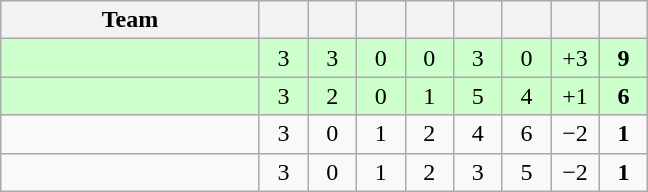<table class="wikitable" style="text-align:center">
<tr>
<th width="165">Team</th>
<th width=25></th>
<th width=25></th>
<th width=25></th>
<th width=25></th>
<th width=25></th>
<th width=25></th>
<th width=25></th>
<th width=25></th>
</tr>
<tr bgcolor=#ccffcc>
<td align="left"></td>
<td>3</td>
<td>3</td>
<td>0</td>
<td>0</td>
<td>3</td>
<td>0</td>
<td>+3</td>
<td><strong>9</strong></td>
</tr>
<tr bgcolor=#ccffcc>
<td align="left"></td>
<td>3</td>
<td>2</td>
<td>0</td>
<td>1</td>
<td>5</td>
<td>4</td>
<td>+1</td>
<td><strong>6</strong></td>
</tr>
<tr>
<td align="left"></td>
<td>3</td>
<td>0</td>
<td>1</td>
<td>2</td>
<td>4</td>
<td>6</td>
<td>−2</td>
<td><strong>1</strong></td>
</tr>
<tr>
<td align="left"></td>
<td>3</td>
<td>0</td>
<td>1</td>
<td>2</td>
<td>3</td>
<td>5</td>
<td>−2</td>
<td><strong>1</strong></td>
</tr>
</table>
